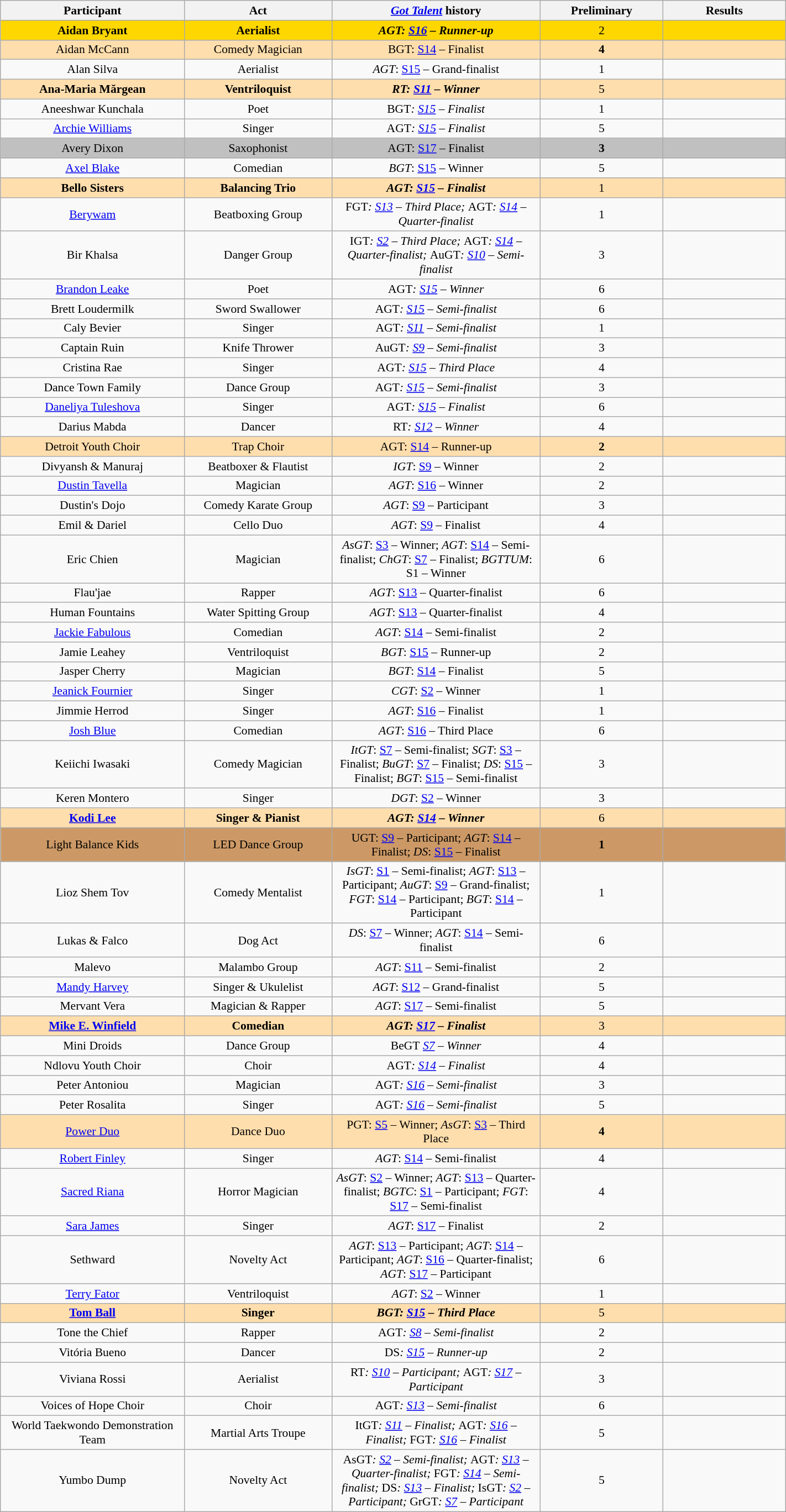<table class="sortable wikitable" style="margin-left: auto; margin-right: auto; border: none; text-align:center; width:75%; font-size:90%">
<tr>
<th style="width:15%;">Participant</th>
<th style="width:12%;">Act</th>
<th style="width:17%;" class="unsortable"><em><a href='#'>Got Talent</a></em> history</th>
<th style="width:10%;">Preliminary</th>
<th style="width:10%;">Results</th>
</tr>
<tr bgcolor=gold>
<td><strong>Aidan Bryant</strong></td>
<td><strong>Aerialist</strong></td>
<td><strong><em>AGT<em>: <a href='#'>S16</a> – Runner-up<strong></td>
<td></strong>2<strong></td>
<td></strong><strong></td>
</tr>
<tr bgcolor=navajowhite>
<td></strong>Aidan McCann<strong> </td>
<td></strong>Comedy Magician<strong></td>
<td></em></strong>BGT</em>: <a href='#'>S14</a> – Finalist</strong></td>
<td><strong>4</strong></td>
<td><strong></strong></td>
</tr>
<tr>
<td>Alan Silva</td>
<td>Aerialist</td>
<td><em>AGT</em>: <a href='#'>S15</a> – Grand-finalist</td>
<td>1</td>
<td></td>
</tr>
<tr bgcolor=navajowhite>
<td><strong>Ana-Maria Mărgean</strong></td>
<td><strong>Ventriloquist</strong></td>
<td><strong><em>RT<em>: <a href='#'>S11</a> – Winner<strong></td>
<td></strong>5<strong></td>
<td></strong><strong></td>
</tr>
<tr>
<td>Aneeshwar Kunchala</td>
<td>Poet</td>
<td></em>BGT<em>: <a href='#'>S15</a> – Finalist</td>
<td>1</td>
<td></td>
</tr>
<tr>
<td><a href='#'>Archie Williams</a></td>
<td>Singer</td>
<td></em>AGT<em>: <a href='#'>S15</a> – Finalist</td>
<td>5</td>
<td></td>
</tr>
<tr style="background:silver">
<td></strong>Avery Dixon<strong></td>
<td></strong>Saxophonist<strong></td>
<td></em></strong>AGT</em>: <a href='#'>S17</a> – Finalist</strong></td>
<td><strong>3</strong></td>
<td><strong></strong></td>
</tr>
<tr>
<td><a href='#'>Axel Blake</a></td>
<td>Comedian</td>
<td><em>BGT</em>: <a href='#'>S15</a> – Winner</td>
<td>5</td>
<td></td>
</tr>
<tr style="background:NavajoWhite">
<td><strong>Bello Sisters</strong></td>
<td><strong>Balancing Trio</strong></td>
<td><strong><em>AGT<em>: <a href='#'>S15</a> – Finalist<strong></td>
<td></strong>1<strong></td>
<td></strong><strong></td>
</tr>
<tr>
<td><a href='#'>Berywam</a></td>
<td>Beatboxing Group</td>
<td></em>FGT<em>: <a href='#'>S13</a> – Third Place; </em>AGT<em>: <a href='#'>S14</a> – Quarter-finalist</td>
<td>1</td>
<td></td>
</tr>
<tr>
<td>Bir Khalsa</td>
<td>Danger Group</td>
<td></em>IGT<em>: <a href='#'>S2</a> – Third Place; </em>AGT<em>: <a href='#'>S14</a> – Quarter-finalist; </em>AuGT<em>: <a href='#'>S10</a> – Semi-finalist</td>
<td>3</td>
<td></td>
</tr>
<tr>
<td><a href='#'>Brandon Leake</a></td>
<td>Poet</td>
<td></em>AGT<em>: <a href='#'>S15</a> – Winner</td>
<td>6</td>
<td></td>
</tr>
<tr>
<td>Brett Loudermilk</td>
<td>Sword Swallower</td>
<td></em>AGT<em>: <a href='#'>S15</a> – Semi-finalist</td>
<td>6</td>
<td></td>
</tr>
<tr>
<td>Caly Bevier</td>
<td>Singer</td>
<td></em>AGT<em>: <a href='#'>S11</a> – Semi-finalist</td>
<td>1</td>
<td></td>
</tr>
<tr>
<td>Captain Ruin</td>
<td>Knife Thrower</td>
<td></em>AuGT<em>: <a href='#'>S9</a> – Semi-finalist</td>
<td>3</td>
<td></td>
</tr>
<tr>
<td>Cristina Rae</td>
<td>Singer</td>
<td></em>AGT<em>: <a href='#'>S15</a> – Third Place</td>
<td>4</td>
<td></td>
</tr>
<tr>
<td>Dance Town Family</td>
<td>Dance Group</td>
<td></em>AGT<em>: <a href='#'>S15</a> – Semi-finalist</td>
<td>3</td>
<td></td>
</tr>
<tr>
<td><a href='#'>Daneliya Tuleshova</a></td>
<td>Singer</td>
<td></em>AGT<em>: <a href='#'>S15</a> – Finalist</td>
<td>6</td>
<td></td>
</tr>
<tr>
<td>Darius Mabda</td>
<td>Dancer</td>
<td></em>RT<em>: <a href='#'>S12</a> – Winner</td>
<td>4</td>
<td></td>
</tr>
<tr bgcolor=navajowhite>
<td></strong>Detroit Youth Choir<strong> </td>
<td></strong>Trap Choir<strong></td>
<td></em></strong>AGT</em>: <a href='#'>S14</a> – Runner-up</strong></td>
<td><strong>2</strong></td>
<td><strong></strong></td>
</tr>
<tr>
<td>Divyansh & Manuraj</td>
<td>Beatboxer & Flautist</td>
<td><em>IGT</em>: <a href='#'>S9</a> – Winner</td>
<td>2</td>
<td></td>
</tr>
<tr>
<td><a href='#'>Dustin Tavella</a></td>
<td>Magician</td>
<td><em>AGT</em>: <a href='#'>S16</a> – Winner</td>
<td>2</td>
<td></td>
</tr>
<tr>
<td>Dustin's Dojo</td>
<td>Comedy Karate Group</td>
<td><em>AGT</em>: <a href='#'>S9</a> – Participant</td>
<td>3</td>
<td></td>
</tr>
<tr>
<td>Emil & Dariel</td>
<td>Cello Duo</td>
<td><em>AGT</em>: <a href='#'>S9</a> – Finalist</td>
<td>4</td>
<td></td>
</tr>
<tr>
<td>Eric Chien</td>
<td>Magician</td>
<td><em>AsGT</em>: <a href='#'>S3</a> – Winner; <em>AGT</em>: <a href='#'>S14</a> – Semi-finalist; <em>ChGT</em>: <a href='#'>S7</a> – Finalist; <em>BGTTUM</em>: S1 – Winner</td>
<td>6</td>
<td></td>
</tr>
<tr>
<td>Flau'jae</td>
<td>Rapper</td>
<td><em>AGT</em>: <a href='#'>S13</a> – Quarter-finalist</td>
<td>6</td>
<td></td>
</tr>
<tr>
<td>Human Fountains</td>
<td>Water Spitting Group</td>
<td><em>AGT</em>: <a href='#'>S13</a> – Quarter-finalist</td>
<td>4</td>
<td></td>
</tr>
<tr>
<td><a href='#'>Jackie Fabulous</a></td>
<td>Comedian</td>
<td><em>AGT</em>: <a href='#'>S14</a> – Semi-finalist</td>
<td>2</td>
<td></td>
</tr>
<tr>
<td>Jamie Leahey</td>
<td>Ventriloquist</td>
<td><em>BGT</em>: <a href='#'>S15</a> – Runner-up</td>
<td>2</td>
<td></td>
</tr>
<tr>
<td>Jasper Cherry</td>
<td>Magician</td>
<td><em>BGT</em>: <a href='#'>S14</a> – Finalist</td>
<td>5</td>
<td></td>
</tr>
<tr>
<td><a href='#'>Jeanick Fournier</a></td>
<td>Singer</td>
<td><em>CGT</em>: <a href='#'>S2</a> – Winner</td>
<td>1</td>
<td></td>
</tr>
<tr>
<td>Jimmie Herrod</td>
<td>Singer</td>
<td><em>AGT</em>: <a href='#'>S16</a> – Finalist</td>
<td>1</td>
<td></td>
</tr>
<tr>
<td><a href='#'>Josh Blue</a></td>
<td>Comedian</td>
<td><em>AGT</em>: <a href='#'>S16</a> – Third Place</td>
<td>6</td>
<td></td>
</tr>
<tr>
<td>Keiichi Iwasaki</td>
<td>Comedy Magician</td>
<td><em>ItGT</em>: <a href='#'>S7</a> – Semi-finalist; <em>SGT</em>: <a href='#'>S3</a> – Finalist; <em>BuGT</em>: <a href='#'>S7</a> – Finalist; <em>DS</em>: <a href='#'>S15</a> – Finalist; <em>BGT</em>: <a href='#'>S15</a> – Semi-finalist</td>
<td>3</td>
<td></td>
</tr>
<tr>
<td>Keren Montero</td>
<td>Singer</td>
<td><em>DGT</em>: <a href='#'>S2</a> – Winner</td>
<td>3</td>
<td></td>
</tr>
<tr style="background:NavajoWhite">
<td><strong><a href='#'>Kodi Lee</a></strong></td>
<td><strong>Singer & Pianist</strong></td>
<td><strong><em>AGT<em>: <a href='#'>S14</a> – Winner<strong></td>
<td></strong>6<strong></td>
<td></strong><strong></td>
</tr>
<tr style="background:#c96">
<td></strong>Light Balance Kids<strong> </td>
<td></strong>LED Dance Group<strong></td>
<td></em></strong>UGT</em>: <a href='#'>S9</a> – Participant; <em>AGT</em>: <a href='#'>S14</a> – Finalist; <em>DS</em>: <a href='#'>S15</a> – Finalist</strong></td>
<td><strong>1</strong></td>
<td><strong></strong></td>
</tr>
<tr>
<td>Lioz Shem Tov</td>
<td>Comedy Mentalist</td>
<td><em>IsGT</em>: <a href='#'>S1</a> – Semi-finalist; <em>AGT</em>: <a href='#'>S13</a> – Participant; <em>AuGT</em>: <a href='#'>S9</a> – Grand-finalist; <em>FGT</em>: <a href='#'>S14</a> – Participant; <em>BGT</em>: <a href='#'>S14</a> – Participant</td>
<td>1</td>
<td></td>
</tr>
<tr>
<td>Lukas & Falco</td>
<td>Dog Act</td>
<td><em>DS</em>: <a href='#'>S7</a> – Winner; <em>AGT</em>: <a href='#'>S14</a> – Semi-finalist</td>
<td>6</td>
<td></td>
</tr>
<tr>
<td>Malevo</td>
<td>Malambo Group</td>
<td><em>AGT</em>: <a href='#'>S11</a> – Semi-finalist</td>
<td>2</td>
<td></td>
</tr>
<tr>
<td><a href='#'>Mandy Harvey</a></td>
<td>Singer & Ukulelist</td>
<td><em>AGT</em>: <a href='#'>S12</a> – Grand-finalist</td>
<td>5</td>
<td></td>
</tr>
<tr>
<td>Mervant Vera</td>
<td>Magician & Rapper</td>
<td><em>AGT</em>: <a href='#'>S17</a> – Semi-finalist</td>
<td>5</td>
<td></td>
</tr>
<tr style="background:NavajoWhite">
<td><strong><a href='#'>Mike E. Winfield</a></strong> </td>
<td><strong>Comedian</strong></td>
<td><strong><em>AGT<em>: <a href='#'>S17</a> – Finalist<strong></td>
<td></strong>3<strong></td>
<td></strong><strong></td>
</tr>
<tr>
<td>Mini Droids</td>
<td>Dance Group</td>
<td></em>BeGT<em> <a href='#'>S7</a> – Winner</td>
<td>4</td>
<td></td>
</tr>
<tr>
<td>Ndlovu Youth Choir</td>
<td>Choir</td>
<td></em>AGT<em>: <a href='#'>S14</a> – Finalist</td>
<td>4</td>
<td></td>
</tr>
<tr>
<td>Peter Antoniou</td>
<td>Magician</td>
<td></em>AGT<em>: <a href='#'>S16</a> – Semi-finalist</td>
<td>3</td>
<td></td>
</tr>
<tr>
<td>Peter Rosalita</td>
<td>Singer</td>
<td></em>AGT<em>: <a href='#'>S16</a> – Semi-finalist</td>
<td>5</td>
<td></td>
</tr>
<tr style="background:NavajoWhite">
<td></strong><a href='#'>Power Duo</a><strong></td>
<td></strong>Dance Duo<strong></td>
<td></em></strong>PGT</em>: <a href='#'>S5</a> – Winner; <em>AsGT</em>: <a href='#'>S3</a> – Third Place</strong></td>
<td><strong>4</strong></td>
<td><strong></strong></td>
</tr>
<tr>
<td><a href='#'>Robert Finley</a></td>
<td>Singer</td>
<td><em>AGT</em>: <a href='#'>S14</a> – Semi-finalist</td>
<td>4</td>
<td></td>
</tr>
<tr>
<td><a href='#'>Sacred Riana</a></td>
<td>Horror Magician</td>
<td><em>AsGT</em>: <a href='#'>S2</a> – Winner; <em>AGT</em>: <a href='#'>S13</a> – Quarter-finalist; <em>BGTC</em>: <a href='#'>S1</a> – Participant; <em>FGT</em>: <a href='#'>S17</a> – Semi-finalist</td>
<td>4</td>
<td></td>
</tr>
<tr>
<td><a href='#'>Sara James</a></td>
<td>Singer</td>
<td><em>AGT</em>: <a href='#'>S17</a> – Finalist</td>
<td>2</td>
<td></td>
</tr>
<tr>
<td>Sethward</td>
<td>Novelty Act</td>
<td><em>AGT</em>: <a href='#'>S13</a> – Participant; <em>AGT</em>: <a href='#'>S14</a> – Participant; <em>AGT</em>: <a href='#'>S16</a> – Quarter-finalist; <em>AGT</em>: <a href='#'>S17</a> – Participant</td>
<td>6</td>
<td></td>
</tr>
<tr>
<td><a href='#'>Terry Fator</a></td>
<td>Ventriloquist</td>
<td><em>AGT</em>: <a href='#'>S2</a> – Winner</td>
<td>1</td>
<td></td>
</tr>
<tr bgcolor=navajowhite>
<td><strong><a href='#'>Tom Ball</a></strong> </td>
<td><strong>Singer</strong></td>
<td><strong><em>BGT<em>: <a href='#'>S15</a> – Third Place<strong></td>
<td></strong>5<strong></td>
<td></strong><strong></td>
</tr>
<tr>
<td>Tone the Chief</td>
<td>Rapper</td>
<td></em>AGT<em>: <a href='#'>S8</a> – Semi-finalist</td>
<td>2</td>
<td></td>
</tr>
<tr>
<td>Vitória Bueno</td>
<td>Dancer</td>
<td></em>DS<em>: <a href='#'>S15</a> – Runner-up</td>
<td>2</td>
<td></td>
</tr>
<tr>
<td>Viviana Rossi</td>
<td>Aerialist</td>
<td></em>RT<em>: <a href='#'>S10</a> – Participant; </em>AGT<em>: <a href='#'>S17</a> – Participant</td>
<td>3</td>
<td></td>
</tr>
<tr>
<td>Voices of Hope Choir</td>
<td>Choir</td>
<td></em>AGT<em>: <a href='#'>S13</a> – Semi-finalist</td>
<td>6</td>
<td></td>
</tr>
<tr>
<td>World Taekwondo Demonstration Team</td>
<td>Martial Arts Troupe</td>
<td></em>ItGT<em>: <a href='#'>S11</a> – Finalist; </em>AGT<em>: <a href='#'>S16</a> – Finalist; </em>FGT<em>: <a href='#'>S16</a> – Finalist</td>
<td>5</td>
<td></td>
</tr>
<tr>
<td>Yumbo Dump</td>
<td>Novelty Act</td>
<td></em>AsGT<em>: <a href='#'>S2</a> – Semi-finalist; </em>AGT<em>: <a href='#'>S13</a> – Quarter-finalist; </em>FGT<em>: <a href='#'>S14</a> – Semi-finalist; </em>DS<em>: <a href='#'>S13</a> – Finalist; </em>IsGT<em>: <a href='#'>S2</a> – Participant; </em>GrGT<em>: <a href='#'>S7</a> – Participant</td>
<td>5</td>
<td></td>
</tr>
</table>
